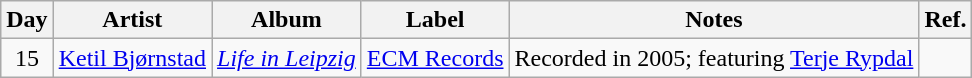<table class="wikitable">
<tr>
<th>Day</th>
<th>Artist</th>
<th>Album</th>
<th>Label</th>
<th>Notes</th>
<th>Ref.</th>
</tr>
<tr>
<td rowspan="1" style="text-align:center;">15</td>
<td><a href='#'>Ketil Bjørnstad</a></td>
<td><em><a href='#'>Life in Leipzig</a></em></td>
<td><a href='#'>ECM Records</a></td>
<td>Recorded in 2005; featuring <a href='#'>Terje Rypdal</a></td>
<td></td>
</tr>
</table>
